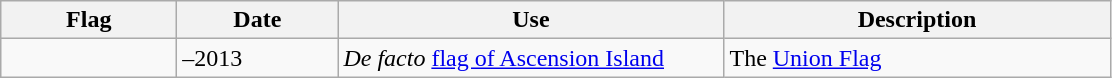<table class="wikitable">
<tr>
<th width="110">Flag</th>
<th width="100">Date</th>
<th width="250">Use</th>
<th width="250">Description</th>
</tr>
<tr>
<td></td>
<td>–2013</td>
<td><em>De facto</em> <a href='#'>flag of Ascension Island</a></td>
<td>The <a href='#'>Union Flag</a></td>
</tr>
</table>
